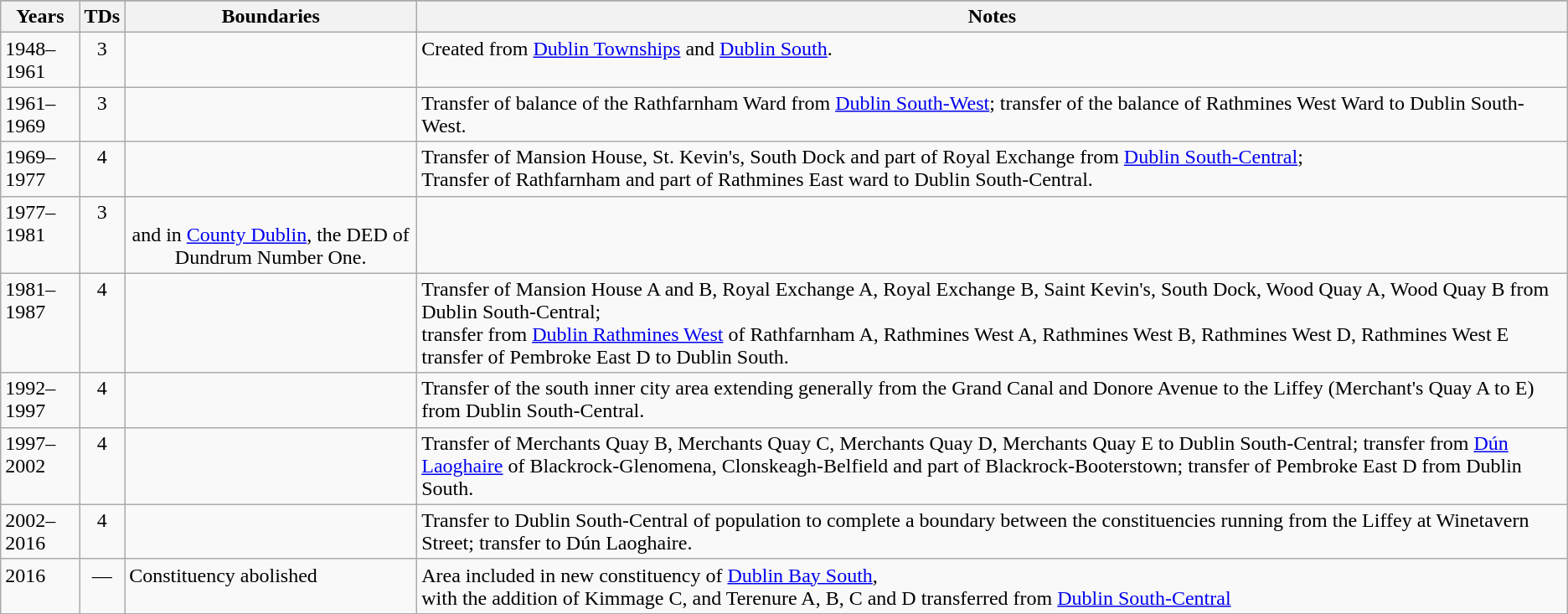<table class="wikitable">
<tr>
</tr>
<tr>
<th>Years</th>
<th>TDs</th>
<th>Boundaries</th>
<th>Notes</th>
</tr>
<tr style="vertical-align:top">
<td>1948–1961</td>
<td style="text-align:center">3</td>
<td></td>
<td>Created from <a href='#'>Dublin Townships</a> and <a href='#'>Dublin South</a>.</td>
</tr>
<tr style="vertical-align:top">
<td>1961–1969</td>
<td style="text-align:center">3</td>
<td></td>
<td>Transfer of balance of the Rathfarnham Ward from <a href='#'>Dublin South-West</a>; transfer of the balance of Rathmines West Ward to Dublin South-West.</td>
</tr>
<tr style="vertical-align:top">
<td>1969–1977</td>
<td style="text-align:center">4</td>
<td></td>
<td>Transfer of Mansion House, St. Kevin's, South Dock and part of Royal Exchange from <a href='#'>Dublin South-Central</a>;<br>Transfer of Rathfarnham and part of Rathmines East ward to Dublin South-Central.
</td>
</tr>
<tr style="vertical-align:top">
<td>1977–1981</td>
<td style="text-align:center">3</td>
<td style="text-align:center"><br>and in <a href='#'>County Dublin</a>, the DED of Dundrum Number One.</td>
<td></td>
</tr>
<tr style="vertical-align:top">
<td>1981–1987</td>
<td style="text-align:center">4</td>
<td></td>
<td>Transfer of Mansion House A and B, Royal Exchange A, Royal Exchange B, Saint Kevin's, South Dock, Wood Quay A, Wood Quay B from Dublin South-Central;<br>transfer from <a href='#'>Dublin Rathmines West</a> of Rathfarnham A, Rathmines West A, Rathmines West B, Rathmines West D, Rathmines West E<br>transfer of Pembroke East D to Dublin South.</td>
</tr>
<tr style="vertical-align:top">
<td>1992–1997</td>
<td style="text-align:center">4</td>
<td></td>
<td>Transfer of the south inner city area extending generally from the Grand Canal and Donore Avenue to the Liffey (Merchant's Quay A to E) from Dublin South-Central.</td>
</tr>
<tr style="vertical-align:top">
<td>1997–2002</td>
<td style="text-align:center">4</td>
<td><br></td>
<td>Transfer of Merchants Quay B, Merchants Quay C, Merchants Quay D, Merchants Quay E to Dublin South-Central; transfer from <a href='#'>Dún Laoghaire</a> of Blackrock-Glenomena, Clonskeagh-Belfield and part of Blackrock-Booterstown; transfer of Pembroke East D from Dublin South.</td>
</tr>
<tr style="vertical-align:top">
<td>2002–2016</td>
<td style="text-align:center">4</td>
<td></td>
<td>Transfer to Dublin South-Central of population to complete a boundary between the constituencies running from the Liffey at Winetavern Street; transfer to Dún Laoghaire.</td>
</tr>
<tr style="vertical-align:top">
<td>2016</td>
<td style="text-align:center">—</td>
<td>Constituency abolished</td>
<td>Area included in new constituency of <a href='#'>Dublin Bay South</a>,<br>with the addition of Kimmage C, and Terenure A, B, C and D transferred from <a href='#'>Dublin South-Central</a></td>
</tr>
</table>
